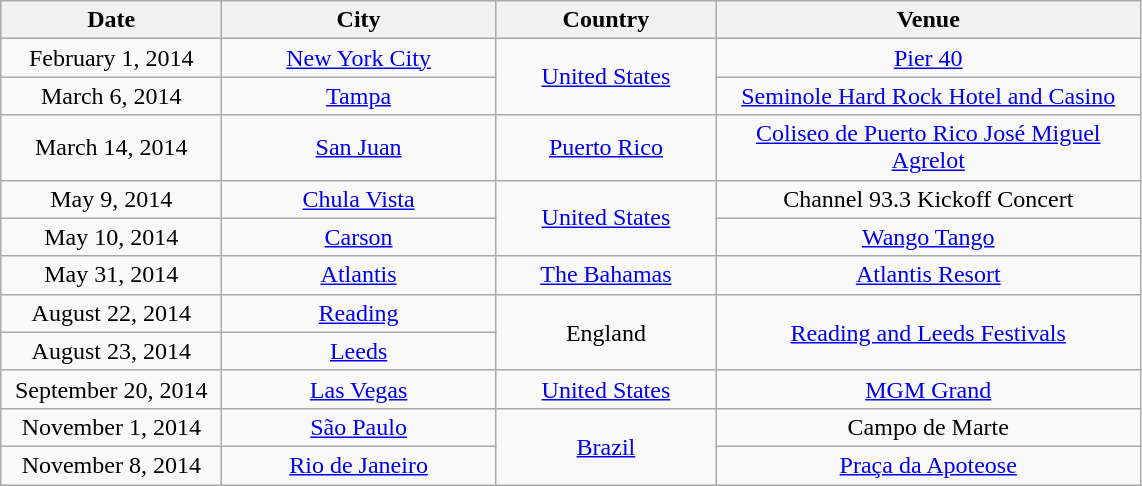<table class="wikitable" style="text-align:center;">
<tr>
<th style="width:140px;">Date</th>
<th style="width:175px;">City</th>
<th style="width:140px;">Country</th>
<th style="width:275px;">Venue</th>
</tr>
<tr>
<td>February 1, 2014</td>
<td><a href='#'>New York City</a></td>
<td rowspan="2"><a href='#'>United States</a></td>
<td><a href='#'>Pier 40</a></td>
</tr>
<tr>
<td>March 6, 2014</td>
<td><a href='#'>Tampa</a></td>
<td><a href='#'>Seminole Hard Rock Hotel and Casino</a></td>
</tr>
<tr>
<td>March 14, 2014</td>
<td><a href='#'>San Juan</a></td>
<td><a href='#'>Puerto Rico</a></td>
<td><a href='#'>Coliseo de Puerto Rico José Miguel Agrelot</a></td>
</tr>
<tr>
<td>May 9, 2014</td>
<td><a href='#'>Chula Vista</a></td>
<td rowspan="2"><a href='#'>United States</a></td>
<td>Channel 93.3 Kickoff Concert</td>
</tr>
<tr>
<td>May 10, 2014</td>
<td><a href='#'>Carson</a></td>
<td><a href='#'>Wango Tango</a></td>
</tr>
<tr>
<td>May 31, 2014</td>
<td><a href='#'>Atlantis</a></td>
<td><a href='#'>The Bahamas</a></td>
<td><a href='#'>Atlantis Resort</a></td>
</tr>
<tr>
<td>August 22, 2014</td>
<td><a href='#'>Reading</a></td>
<td rowspan="2">England</td>
<td rowspan="2"><a href='#'>Reading and Leeds Festivals</a></td>
</tr>
<tr>
<td>August 23, 2014</td>
<td><a href='#'>Leeds</a></td>
</tr>
<tr>
<td>September 20, 2014</td>
<td><a href='#'>Las Vegas</a></td>
<td><a href='#'>United States</a></td>
<td><a href='#'>MGM Grand</a></td>
</tr>
<tr>
<td>November 1, 2014</td>
<td><a href='#'>São Paulo</a></td>
<td rowspan="2"><a href='#'>Brazil</a></td>
<td>Campo de Marte </td>
</tr>
<tr>
<td>November 8, 2014</td>
<td><a href='#'>Rio de Janeiro</a></td>
<td><a href='#'>Praça da Apoteose</a> </td>
</tr>
</table>
